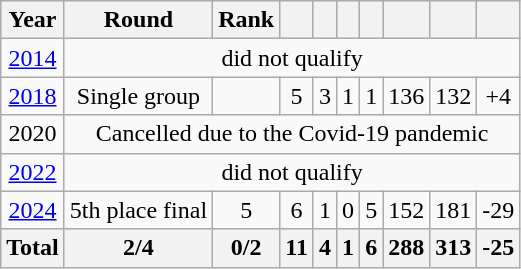<table class="wikitable" style="text-align: center;">
<tr>
<th>Year</th>
<th>Round</th>
<th>Rank</th>
<th></th>
<th></th>
<th></th>
<th></th>
<th></th>
<th></th>
<th></th>
</tr>
<tr>
<td> <a href='#'>2014</a></td>
<td colspan="9">did not qualify</td>
</tr>
<tr>
<td> <a href='#'>2018</a></td>
<td>Single group</td>
<td></td>
<td>5</td>
<td>3</td>
<td>1</td>
<td>1</td>
<td>136</td>
<td>132</td>
<td>+4</td>
</tr>
<tr>
<td> 2020</td>
<td colspan="9">Cancelled due to the Covid-19 pandemic</td>
</tr>
<tr>
<td> <a href='#'>2022</a></td>
<td colspan="9">did not qualify</td>
</tr>
<tr>
<td> <a href='#'>2024</a></td>
<td>5th place final</td>
<td>5</td>
<td>6</td>
<td>1</td>
<td>0</td>
<td>5</td>
<td>152</td>
<td>181</td>
<td>-29</td>
</tr>
<tr>
<th>Total</th>
<th>2/4</th>
<th>0/2</th>
<th>11</th>
<th>4</th>
<th>1</th>
<th>6</th>
<th>288</th>
<th>313</th>
<th>-25</th>
</tr>
</table>
